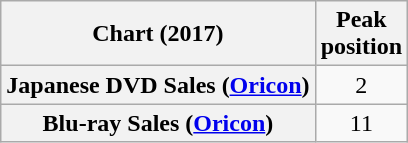<table class="wikitable plainrowheaders" style="text-align:center">
<tr>
<th scope="col">Chart (2017)</th>
<th scope="col">Peak<br> position</th>
</tr>
<tr>
<th scope="row">Japanese DVD Sales (<a href='#'>Oricon</a>)</th>
<td>2</td>
</tr>
<tr>
<th scope="row">Blu-ray Sales (<a href='#'>Oricon</a>)</th>
<td>11</td>
</tr>
</table>
